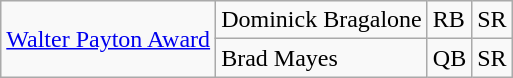<table class="wikitable">
<tr>
<td rowspan=2><a href='#'>Walter Payton Award</a></td>
<td>Dominick Bragalone</td>
<td>RB</td>
<td>SR</td>
</tr>
<tr>
<td>Brad Mayes</td>
<td>QB</td>
<td>SR</td>
</tr>
</table>
